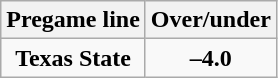<table class="wikitable" style="margin-right: auto; margin-right: auto; border: none;">
<tr align="center">
<th style=>Pregame line</th>
<th style=>Over/under</th>
</tr>
<tr align="center">
<td><strong>Texas State</strong></td>
<td><strong>–4.0</strong></td>
</tr>
</table>
